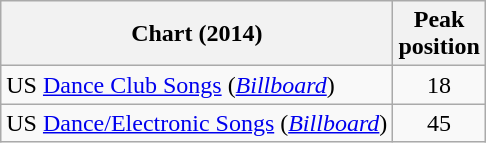<table class="wikitable sortable">
<tr>
<th>Chart (2014)</th>
<th>Peak<br>position</th>
</tr>
<tr>
<td>US <a href='#'>Dance Club Songs</a> (<em><a href='#'>Billboard</a></em>)</td>
<td align="center">18</td>
</tr>
<tr>
<td>US <a href='#'>Dance/Electronic Songs</a> (<em><a href='#'>Billboard</a></em>)</td>
<td align="center">45</td>
</tr>
</table>
